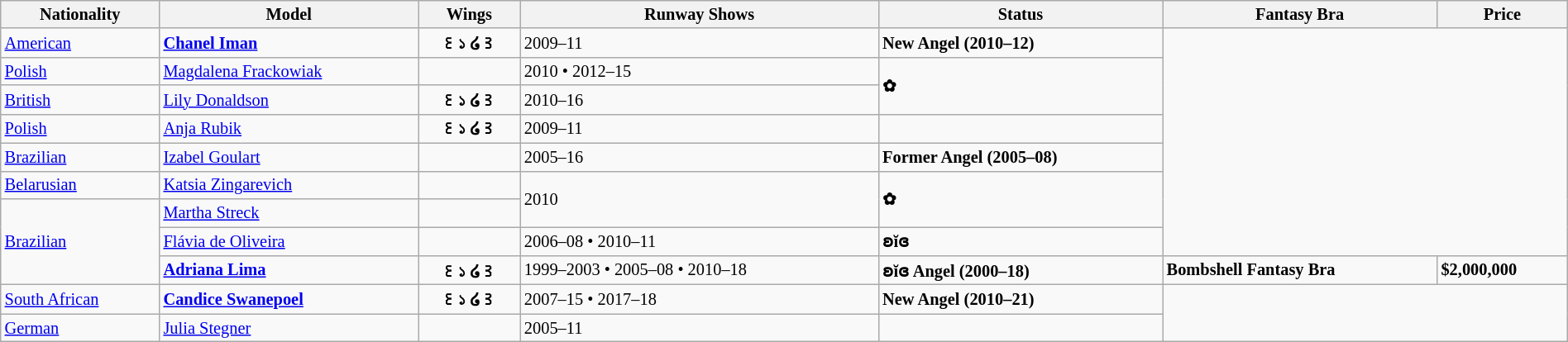<table class="sortable wikitable"  style="font-size:85%; width:100%;">
<tr>
<th style="text-align:center;">Nationality</th>
<th style="text-align:center;">Model</th>
<th style="text-align:center;">Wings</th>
<th style="text-align:center;">Runway Shows</th>
<th style="text-align:center;">Status</th>
<th>Fantasy Bra</th>
<th>Price</th>
</tr>
<tr>
<td> <a href='#'>American</a></td>
<td><strong><a href='#'>Chanel Iman</a></strong></td>
<td align="center"><strong>꒰১ ໒꒱</strong></td>
<td>2009–11</td>
<td><strong>New  Angel (2010–12)</strong></td>
<td colspan="2" rowspan="8"></td>
</tr>
<tr>
<td> <a href='#'>Polish</a></td>
<td><a href='#'>Magdalena Frackowiak</a></td>
<td></td>
<td>2010 • 2012–15</td>
<td rowspan="2"><strong>✿</strong></td>
</tr>
<tr>
<td> <a href='#'>British</a></td>
<td><a href='#'>Lily Donaldson</a></td>
<td align="center"><strong>꒰১ ໒꒱</strong></td>
<td>2010–16</td>
</tr>
<tr>
<td> <a href='#'>Polish</a></td>
<td><a href='#'>Anja Rubik</a></td>
<td align="center"><strong>꒰১ ໒꒱</strong></td>
<td>2009–11</td>
<td></td>
</tr>
<tr>
<td> <a href='#'>Brazilian</a></td>
<td><a href='#'>Izabel Goulart</a></td>
<td></td>
<td>2005–16</td>
<td><strong>Former  Angel (2005–08)</strong></td>
</tr>
<tr>
<td> <a href='#'>Belarusian</a></td>
<td><a href='#'>Katsia Zingarevich</a></td>
<td></td>
<td rowspan="2">2010</td>
<td rowspan="2"><strong>✿</strong></td>
</tr>
<tr>
<td rowspan="3"> <a href='#'>Brazilian</a></td>
<td><a href='#'>Martha Streck</a></td>
<td></td>
</tr>
<tr>
<td><a href='#'>Flávia de Oliveira</a></td>
<td></td>
<td>2006–08 • 2010–11</td>
<td><strong>ʚĭɞ</strong></td>
</tr>
<tr>
<td><strong><a href='#'>Adriana Lima</a></strong></td>
<td align="center"><strong>꒰১ ໒꒱</strong></td>
<td>1999–2003 • 2005–08 • 2010–18</td>
<td><strong>ʚĭɞ  Angel (2000–18)</strong></td>
<td><strong>Bombshell Fantasy Bra</strong></td>
<td><strong>$2,000,000</strong></td>
</tr>
<tr>
<td> <a href='#'>South African</a></td>
<td><strong><a href='#'>Candice Swanepoel</a></strong></td>
<td align="center"><strong>꒰১ ໒꒱</strong></td>
<td>2007–15 • 2017–18</td>
<td><strong>New  Angel (2010–21)</strong></td>
<td colspan="2" rowspan="2"></td>
</tr>
<tr>
<td> <a href='#'>German</a></td>
<td><a href='#'>Julia Stegner</a></td>
<td></td>
<td>2005–11</td>
<td></td>
</tr>
</table>
